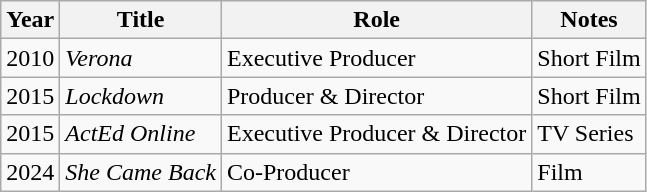<table class="wikitable sortable">
<tr>
<th>Year</th>
<th>Title</th>
<th>Role</th>
<th>Notes</th>
</tr>
<tr>
<td>2010</td>
<td><em>Verona</em></td>
<td>Executive Producer</td>
<td>Short Film</td>
</tr>
<tr>
<td>2015</td>
<td><em>Lockdown</em></td>
<td>Producer & Director</td>
<td>Short Film</td>
</tr>
<tr>
<td>2015</td>
<td><em>ActEd Online</em></td>
<td>Executive Producer & Director</td>
<td>TV Series</td>
</tr>
<tr>
<td>2024</td>
<td><em>She Came Back</em></td>
<td>Co-Producer</td>
<td>Film</td>
</tr>
</table>
